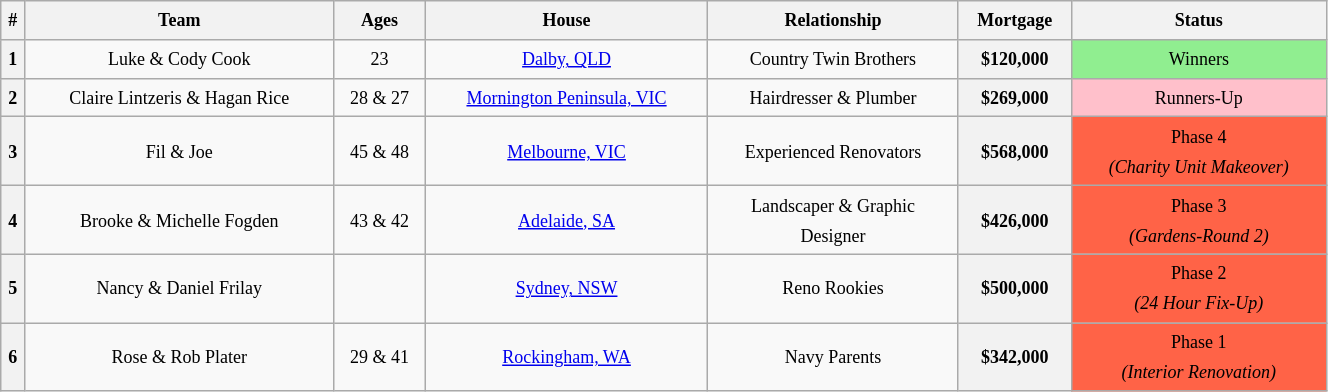<table class="wikitable" style="text-align: center; font-size: 9pt; line-height:20px; width:70%">
<tr valign="top">
<th>#</th>
<th>Team</th>
<th>Ages</th>
<th>House</th>
<th>Relationship</th>
<th>Mortgage</th>
<th>Status</th>
</tr>
<tr>
<th scope="col" style="background; color:black;">1</th>
<td>Luke & Cody Cook</td>
<td>23</td>
<td><a href='#'>Dalby, QLD</a></td>
<td>Country Twin Brothers</td>
<th>$120,000</th>
<td bgcolor="lightgreen">Winners</td>
</tr>
<tr>
<th scope="col" style="background; color:black;">2</th>
<td>Claire Lintzeris & Hagan Rice</td>
<td>28 & 27</td>
<td><a href='#'>Mornington Peninsula, VIC</a></td>
<td>Hairdresser & Plumber</td>
<th>$269,000</th>
<td bgcolor="pink">Runners-Up</td>
</tr>
<tr>
<th scope="col" style="background; color:black;">3</th>
<td>Fil & Joe</td>
<td>45 & 48</td>
<td><a href='#'>Melbourne, VIC</a></td>
<td>Experienced Renovators</td>
<th>$568,000</th>
<td bgcolor="tomato">Phase 4<br><em>(Charity Unit Makeover)</em></td>
</tr>
<tr>
<th scope="col" style="background; color:black;">4</th>
<td>Brooke & Michelle Fogden</td>
<td>43 & 42</td>
<td><a href='#'>Adelaide, SA</a></td>
<td>Landscaper & Graphic<br>Designer</td>
<th>$426,000</th>
<td bgcolor="tomato">Phase 3<br><em>(Gardens-Round 2)</em></td>
</tr>
<tr>
<th scope="col" style="background; color:black;">5</th>
<td>Nancy & Daniel Frilay</td>
<td></td>
<td><a href='#'>Sydney, NSW</a></td>
<td>Reno Rookies</td>
<th>$500,000</th>
<td bgcolor="tomato">Phase 2<br><em>(24 Hour Fix-Up)</em></td>
</tr>
<tr>
<th scope="col" style="background; color:black;">6</th>
<td>Rose & Rob Plater</td>
<td>29 & 41</td>
<td><a href='#'>Rockingham, WA</a></td>
<td>Navy Parents</td>
<th>$342,000</th>
<td bgcolor="tomato">Phase 1<br><em>(Interior Renovation)</em></td>
</tr>
</table>
